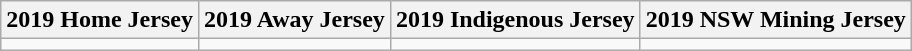<table class="wikitable" style="text-align:center;">
<tr>
<th>2019 Home Jersey</th>
<th>2019 Away Jersey</th>
<th>2019 Indigenous Jersey</th>
<th>2019 NSW Mining Jersey</th>
</tr>
<tr>
<td></td>
<td></td>
<td></td>
<td></td>
</tr>
</table>
